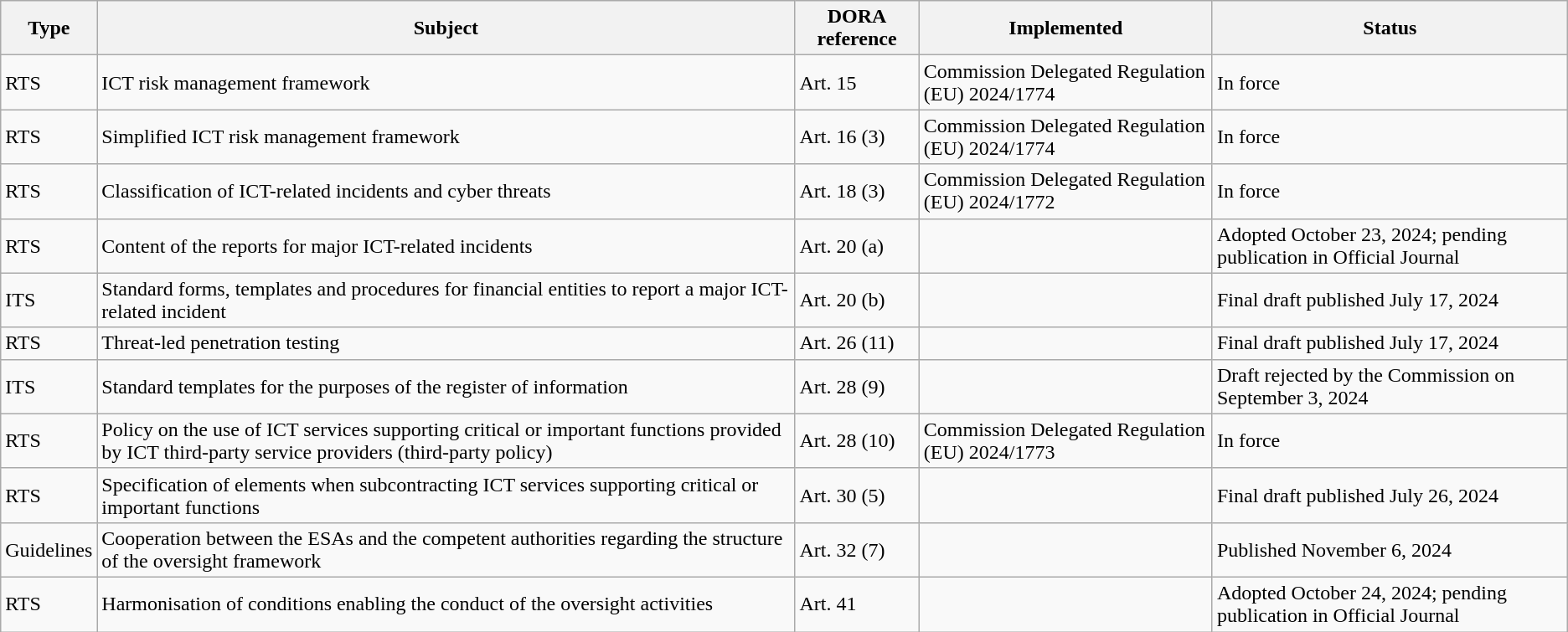<table class="wikitable">
<tr>
<th>Type</th>
<th>Subject</th>
<th>DORA reference</th>
<th>Implemented</th>
<th>Status</th>
</tr>
<tr>
<td>RTS</td>
<td>ICT risk management framework</td>
<td>Art. 15</td>
<td>Commission Delegated Regulation (EU) 2024/1774</td>
<td>In force</td>
</tr>
<tr>
<td>RTS</td>
<td>Simplified ICT risk management framework</td>
<td>Art. 16 (3)</td>
<td>Commission Delegated Regulation (EU) 2024/1774</td>
<td>In force</td>
</tr>
<tr>
<td>RTS</td>
<td>Classification of ICT-related incidents and cyber threats</td>
<td>Art. 18 (3)</td>
<td>Commission Delegated Regulation (EU) 2024/1772</td>
<td>In force</td>
</tr>
<tr>
<td>RTS</td>
<td>Content of the reports for major ICT-related incidents</td>
<td>Art. 20 (a)</td>
<td></td>
<td>Adopted October 23, 2024; pending publication in Official Journal</td>
</tr>
<tr>
<td>ITS</td>
<td>Standard forms, templates and procedures for financial entities to report a major ICT-related incident</td>
<td>Art. 20 (b)</td>
<td></td>
<td>Final draft published July 17, 2024</td>
</tr>
<tr>
<td>RTS</td>
<td>Threat-led penetration testing</td>
<td>Art. 26 (11)</td>
<td></td>
<td>Final draft published July 17, 2024</td>
</tr>
<tr>
<td>ITS</td>
<td>Standard templates for the purposes of the register of information</td>
<td>Art. 28 (9)</td>
<td></td>
<td>Draft rejected by the Commission on September 3, 2024</td>
</tr>
<tr>
<td>RTS</td>
<td>Policy on the use of ICT services supporting critical or important functions provided by ICT third-party service providers (third-party policy)</td>
<td>Art. 28 (10)</td>
<td>Commission Delegated Regulation (EU) 2024/1773</td>
<td>In force</td>
</tr>
<tr>
<td>RTS</td>
<td>Specification of elements when subcontracting ICT services supporting critical or important functions</td>
<td>Art. 30 (5)</td>
<td></td>
<td>Final draft published July 26, 2024</td>
</tr>
<tr>
<td>Guidelines</td>
<td>Cooperation between the ESAs and the competent authorities regarding the structure of the oversight framework</td>
<td>Art. 32 (7)</td>
<td></td>
<td>Published November 6, 2024</td>
</tr>
<tr>
<td>RTS</td>
<td>Harmonisation of conditions enabling the conduct of the oversight activities</td>
<td>Art. 41</td>
<td></td>
<td>Adopted October 24, 2024; pending publication in Official Journal</td>
</tr>
</table>
